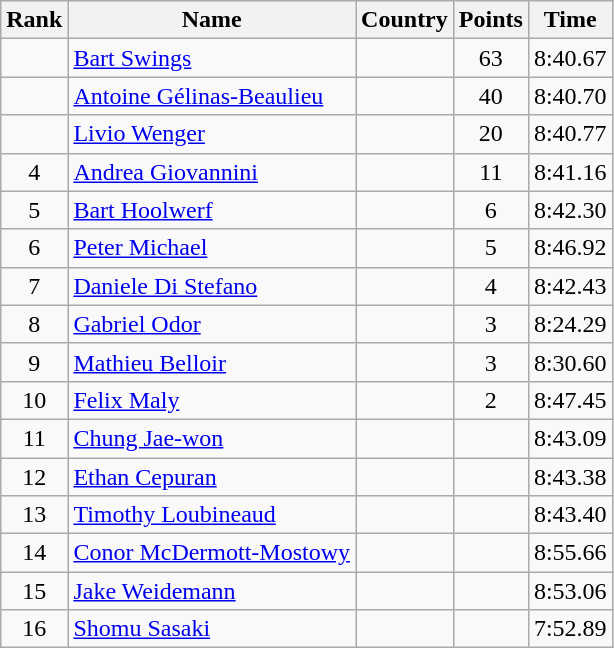<table class="wikitable sortable" style="text-align:center">
<tr>
<th>Rank</th>
<th>Name</th>
<th>Country</th>
<th>Points</th>
<th>Time</th>
</tr>
<tr>
<td></td>
<td align=left><a href='#'>Bart Swings</a></td>
<td align=left></td>
<td>63</td>
<td>8:40.67</td>
</tr>
<tr>
<td></td>
<td align=left><a href='#'>Antoine Gélinas-Beaulieu</a></td>
<td align=left></td>
<td>40</td>
<td>8:40.70</td>
</tr>
<tr>
<td></td>
<td align=left><a href='#'>Livio Wenger</a></td>
<td align=left></td>
<td>20</td>
<td>8:40.77</td>
</tr>
<tr>
<td>4</td>
<td align=left><a href='#'>Andrea Giovannini</a></td>
<td align=left></td>
<td>11</td>
<td>8:41.16</td>
</tr>
<tr>
<td>5</td>
<td align=left><a href='#'>Bart Hoolwerf</a></td>
<td align=left></td>
<td>6</td>
<td>8:42.30</td>
</tr>
<tr>
<td>6</td>
<td align=left><a href='#'>Peter Michael</a></td>
<td align=left></td>
<td>5</td>
<td>8:46.92</td>
</tr>
<tr>
<td>7</td>
<td align=left><a href='#'>Daniele Di Stefano</a></td>
<td align=left></td>
<td>4</td>
<td>8:42.43</td>
</tr>
<tr>
<td>8</td>
<td align=left><a href='#'>Gabriel Odor</a></td>
<td align=left></td>
<td>3</td>
<td>8:24.29</td>
</tr>
<tr>
<td>9</td>
<td align=left><a href='#'>Mathieu Belloir</a></td>
<td align=left></td>
<td>3</td>
<td>8:30.60</td>
</tr>
<tr>
<td>10</td>
<td align=left><a href='#'>Felix Maly</a></td>
<td align=left></td>
<td>2</td>
<td>8:47.45</td>
</tr>
<tr>
<td>11</td>
<td align=left><a href='#'>Chung Jae-won</a></td>
<td align=left></td>
<td></td>
<td>8:43.09</td>
</tr>
<tr>
<td>12</td>
<td align=left><a href='#'>Ethan Cepuran</a></td>
<td align=left></td>
<td></td>
<td>8:43.38</td>
</tr>
<tr>
<td>13</td>
<td align=left><a href='#'>Timothy Loubineaud</a></td>
<td align=left></td>
<td></td>
<td>8:43.40</td>
</tr>
<tr>
<td>14</td>
<td align=left><a href='#'>Conor McDermott-Mostowy</a></td>
<td align=left></td>
<td></td>
<td>8:55.66</td>
</tr>
<tr>
<td>15</td>
<td align=left><a href='#'>Jake Weidemann</a></td>
<td align=left></td>
<td></td>
<td>8:53.06</td>
</tr>
<tr>
<td>16</td>
<td align=left><a href='#'>Shomu Sasaki</a></td>
<td align=left></td>
<td></td>
<td>7:52.89</td>
</tr>
</table>
